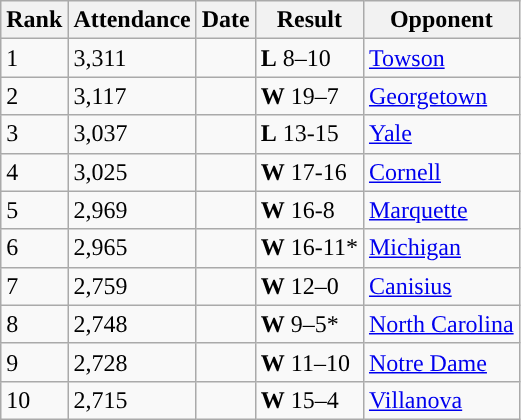<table class="wikitable">
<tr>
<th>Rank</th>
<th>Attendance</th>
<th>Date</th>
<th>Result</th>
<th>Opponent</th>
</tr>
<tr>
<td>1</td>
<td>3,311</td>
<td></td>
<td><strong>L</strong> 8–10</td>
<td><a href='#'>Towson</a></td>
</tr>
<tr>
<td>2</td>
<td>3,117</td>
<td></td>
<td><strong>W</strong> 19–7</td>
<td><a href='#'>Georgetown</a></td>
</tr>
<tr>
<td>3</td>
<td>3,037</td>
<td></td>
<td><strong>L</strong> 13-15</td>
<td><a href='#'>Yale</a></td>
</tr>
<tr>
<td>4</td>
<td>3,025</td>
<td></td>
<td><strong>W</strong> 17-16</td>
<td><a href='#'>Cornell</a></td>
</tr>
<tr>
<td>5</td>
<td>2,969</td>
<td></td>
<td><strong>W</strong> 16-8</td>
<td><a href='#'>Marquette</a></td>
</tr>
<tr>
<td>6</td>
<td>2,965</td>
<td></td>
<td><strong>W</strong> 16-11*</td>
<td><a href='#'>Michigan</a></td>
</tr>
<tr>
<td>7</td>
<td>2,759</td>
<td></td>
<td><strong>W</strong> 12–0</td>
<td><a href='#'>Canisius</a></td>
</tr>
<tr>
<td>8</td>
<td>2,748</td>
<td></td>
<td><strong>W</strong> 9–5*</td>
<td><a href='#'>North Carolina</a></td>
</tr>
<tr>
<td>9</td>
<td>2,728</td>
<td></td>
<td><strong>W</strong> 11–10</td>
<td><a href='#'>Notre Dame</a></td>
</tr>
<tr>
<td>10</td>
<td>2,715</td>
<td></td>
<td><strong>W</strong> 15–4</td>
<td><a href='#'>Villanova</a></td>
</tr>
</table>
